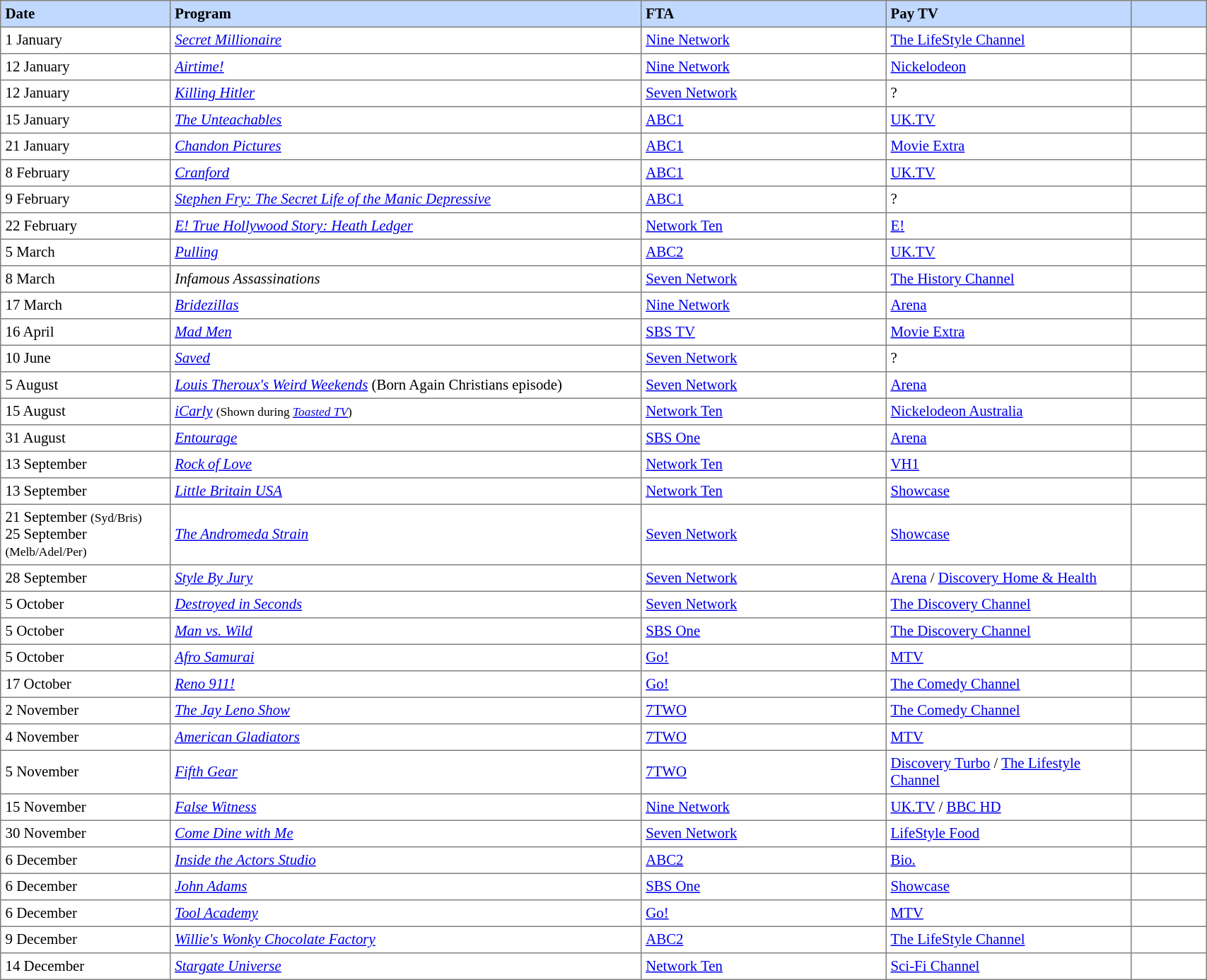<table border="1" cellpadding="4" cellspacing="0"  style="text-align:left; font-size:87%; border-collapse:collapse; width:90%;">
<tr style="background:#C1D8FF;">
<th width=9%>Date</th>
<th style="width:25%;">Program</th>
<th style="width:13%;">FTA</th>
<th style="width:13%;">Pay TV</th>
<th width=4%></th>
</tr>
<tr>
<td>1 January</td>
<td><em><a href='#'>Secret Millionaire</a></em></td>
<td><a href='#'>Nine Network</a></td>
<td><a href='#'>The LifeStyle Channel</a></td>
<td></td>
</tr>
<tr>
<td>12 January</td>
<td><em><a href='#'>Airtime!</a></em></td>
<td><a href='#'>Nine Network</a></td>
<td><a href='#'>Nickelodeon</a></td>
<td></td>
</tr>
<tr>
<td>12 January</td>
<td><em><a href='#'>Killing Hitler</a></em></td>
<td><a href='#'>Seven Network</a></td>
<td>?</td>
<td></td>
</tr>
<tr>
<td>15 January</td>
<td><em><a href='#'>The Unteachables</a></em></td>
<td><a href='#'>ABC1</a></td>
<td><a href='#'>UK.TV</a></td>
<td></td>
</tr>
<tr>
<td>21 January</td>
<td><em><a href='#'>Chandon Pictures</a></em></td>
<td><a href='#'>ABC1</a></td>
<td><a href='#'>Movie Extra</a></td>
<td></td>
</tr>
<tr>
<td>8 February</td>
<td><em><a href='#'>Cranford</a></em></td>
<td><a href='#'>ABC1</a></td>
<td><a href='#'>UK.TV</a></td>
<td></td>
</tr>
<tr>
<td>9 February</td>
<td><em><a href='#'>Stephen Fry: The Secret Life of the Manic Depressive</a></em></td>
<td><a href='#'>ABC1</a></td>
<td>?</td>
<td></td>
</tr>
<tr>
<td>22 February</td>
<td><em><a href='#'>E! True Hollywood Story: Heath Ledger</a></em></td>
<td><a href='#'>Network Ten</a></td>
<td><a href='#'>E!</a></td>
<td></td>
</tr>
<tr>
<td>5 March</td>
<td><em><a href='#'>Pulling</a></em></td>
<td><a href='#'>ABC2</a></td>
<td><a href='#'>UK.TV</a></td>
<td></td>
</tr>
<tr>
<td>8 March</td>
<td><em>Infamous Assassinations</em></td>
<td><a href='#'>Seven Network</a></td>
<td><a href='#'>The History Channel</a></td>
<td></td>
</tr>
<tr>
<td>17 March</td>
<td><em><a href='#'>Bridezillas</a></em></td>
<td><a href='#'>Nine Network</a></td>
<td><a href='#'>Arena</a></td>
<td></td>
</tr>
<tr>
<td>16 April</td>
<td><em><a href='#'>Mad Men</a></em></td>
<td><a href='#'>SBS TV</a></td>
<td><a href='#'>Movie Extra</a></td>
<td></td>
</tr>
<tr>
<td>10 June</td>
<td><em><a href='#'>Saved</a></em></td>
<td><a href='#'>Seven Network</a></td>
<td>?</td>
<td></td>
</tr>
<tr>
<td>5 August</td>
<td><em><a href='#'>Louis Theroux's Weird Weekends</a></em> (Born Again Christians episode)</td>
<td><a href='#'>Seven Network</a></td>
<td><a href='#'>Arena</a></td>
<td></td>
</tr>
<tr>
<td>15 August</td>
<td><em><a href='#'>iCarly</a></em> <small>(Shown during <em><a href='#'>Toasted TV</a></em>)</small></td>
<td><a href='#'>Network Ten</a></td>
<td><a href='#'>Nickelodeon Australia</a></td>
<td></td>
</tr>
<tr>
<td>31 August</td>
<td><em><a href='#'>Entourage</a></em></td>
<td><a href='#'>SBS One</a></td>
<td><a href='#'>Arena</a></td>
<td></td>
</tr>
<tr>
<td>13 September</td>
<td><em><a href='#'>Rock of Love</a></em></td>
<td><a href='#'>Network Ten</a></td>
<td><a href='#'>VH1</a></td>
<td></td>
</tr>
<tr>
<td>13 September</td>
<td><em><a href='#'>Little Britain USA</a></em></td>
<td><a href='#'>Network Ten</a></td>
<td><a href='#'>Showcase</a></td>
<td></td>
</tr>
<tr>
<td>21 September <small>(Syd/Bris)</small><br>25 September <small>(Melb/Adel/Per)</small></td>
<td><em><a href='#'>The Andromeda Strain</a></em></td>
<td><a href='#'>Seven Network</a></td>
<td><a href='#'>Showcase</a></td>
<td></td>
</tr>
<tr>
<td>28 September</td>
<td><em><a href='#'>Style By Jury</a></em></td>
<td><a href='#'>Seven Network</a></td>
<td><a href='#'>Arena</a> / <a href='#'>Discovery Home & Health</a></td>
<td></td>
</tr>
<tr>
<td>5 October</td>
<td><em><a href='#'>Destroyed in Seconds</a></em></td>
<td><a href='#'>Seven Network</a></td>
<td><a href='#'>The Discovery Channel</a></td>
<td></td>
</tr>
<tr>
<td>5 October</td>
<td><em><a href='#'>Man vs. Wild</a></em></td>
<td><a href='#'>SBS One</a></td>
<td><a href='#'>The Discovery Channel</a></td>
<td></td>
</tr>
<tr>
<td>5 October</td>
<td><em><a href='#'>Afro Samurai</a></em></td>
<td><a href='#'>Go!</a></td>
<td><a href='#'>MTV</a></td>
<td></td>
</tr>
<tr>
<td>17 October</td>
<td><em><a href='#'>Reno 911!</a></em></td>
<td><a href='#'>Go!</a></td>
<td><a href='#'>The Comedy Channel</a></td>
<td></td>
</tr>
<tr>
<td>2 November</td>
<td><em><a href='#'>The Jay Leno Show</a></em></td>
<td><a href='#'>7TWO</a></td>
<td><a href='#'>The Comedy Channel</a></td>
<td></td>
</tr>
<tr>
<td>4 November</td>
<td><em><a href='#'>American Gladiators</a></em></td>
<td><a href='#'>7TWO</a></td>
<td><a href='#'>MTV</a></td>
<td></td>
</tr>
<tr>
<td>5 November</td>
<td><em><a href='#'>Fifth Gear</a></em></td>
<td><a href='#'>7TWO</a></td>
<td><a href='#'>Discovery Turbo</a> / <a href='#'>The Lifestyle Channel</a></td>
<td></td>
</tr>
<tr>
<td>15 November</td>
<td><em><a href='#'>False Witness</a></em></td>
<td><a href='#'>Nine Network</a></td>
<td><a href='#'>UK.TV</a> / <a href='#'>BBC HD</a></td>
<td></td>
</tr>
<tr>
<td>30 November</td>
<td><em><a href='#'>Come Dine with Me</a></em></td>
<td><a href='#'>Seven Network</a></td>
<td><a href='#'>LifeStyle Food</a></td>
<td></td>
</tr>
<tr>
<td>6 December</td>
<td><em><a href='#'>Inside the Actors Studio</a></em></td>
<td><a href='#'>ABC2</a></td>
<td><a href='#'>Bio.</a></td>
<td></td>
</tr>
<tr>
<td>6 December</td>
<td><em><a href='#'>John Adams</a></em></td>
<td><a href='#'>SBS One</a></td>
<td><a href='#'>Showcase</a></td>
<td></td>
</tr>
<tr>
<td>6 December</td>
<td><em><a href='#'>Tool Academy</a></em></td>
<td><a href='#'>Go!</a></td>
<td><a href='#'>MTV</a></td>
<td></td>
</tr>
<tr>
<td>9 December</td>
<td><em><a href='#'>Willie's Wonky Chocolate Factory</a></em></td>
<td><a href='#'>ABC2</a></td>
<td><a href='#'>The LifeStyle Channel</a></td>
<td></td>
</tr>
<tr>
<td>14 December</td>
<td><em><a href='#'>Stargate Universe</a></em></td>
<td><a href='#'>Network Ten</a></td>
<td><a href='#'>Sci-Fi Channel</a></td>
<td></td>
</tr>
</table>
